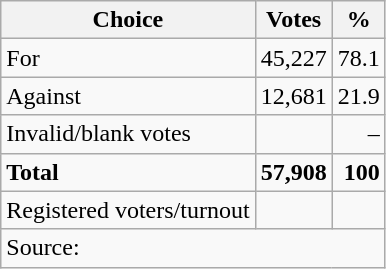<table class=wikitable style=text-align:right>
<tr>
<th>Choice</th>
<th>Votes</th>
<th>%</th>
</tr>
<tr>
<td align=left>For</td>
<td>45,227</td>
<td>78.1</td>
</tr>
<tr>
<td align=left>Against</td>
<td>12,681</td>
<td>21.9</td>
</tr>
<tr>
<td align=left>Invalid/blank votes</td>
<td></td>
<td>–</td>
</tr>
<tr>
<td align=left><strong>Total</strong></td>
<td><strong>57,908</strong></td>
<td><strong>100</strong></td>
</tr>
<tr>
<td align=left>Registered voters/turnout</td>
<td></td>
<td></td>
</tr>
<tr>
<td align=left colspan=3>Source: </td>
</tr>
</table>
